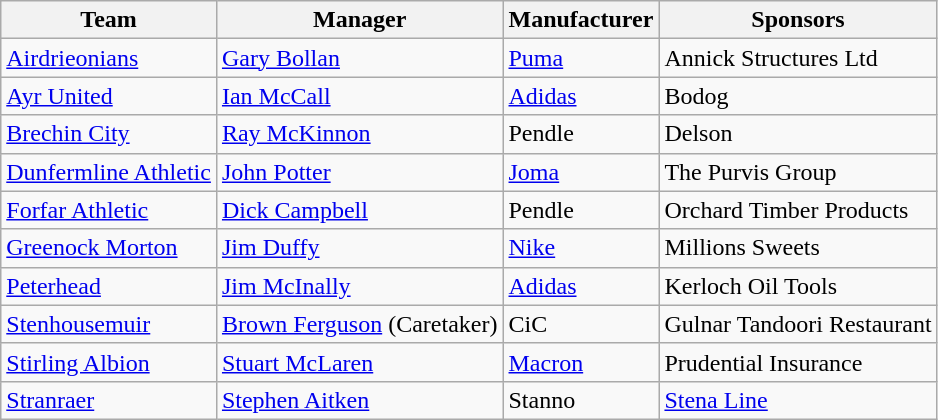<table class="wikitable">
<tr>
<th>Team</th>
<th>Manager</th>
<th>Manufacturer</th>
<th>Sponsors</th>
</tr>
<tr>
<td><a href='#'>Airdrieonians</a></td>
<td> <a href='#'>Gary Bollan</a></td>
<td><a href='#'>Puma</a></td>
<td>Annick Structures Ltd</td>
</tr>
<tr>
<td><a href='#'>Ayr United</a></td>
<td> <a href='#'>Ian McCall</a></td>
<td><a href='#'>Adidas</a></td>
<td>Bodog</td>
</tr>
<tr>
<td><a href='#'>Brechin City</a></td>
<td> <a href='#'>Ray McKinnon</a></td>
<td>Pendle</td>
<td>Delson</td>
</tr>
<tr>
<td><a href='#'>Dunfermline Athletic</a></td>
<td> <a href='#'>John Potter</a></td>
<td><a href='#'>Joma</a></td>
<td>The Purvis Group</td>
</tr>
<tr>
<td><a href='#'>Forfar Athletic</a></td>
<td> <a href='#'>Dick Campbell</a></td>
<td>Pendle</td>
<td>Orchard Timber Products</td>
</tr>
<tr>
<td><a href='#'>Greenock Morton</a></td>
<td> <a href='#'>Jim Duffy</a></td>
<td><a href='#'>Nike</a></td>
<td>Millions Sweets</td>
</tr>
<tr>
<td><a href='#'>Peterhead</a></td>
<td> <a href='#'>Jim McInally</a></td>
<td><a href='#'>Adidas</a></td>
<td>Kerloch Oil Tools</td>
</tr>
<tr>
<td><a href='#'>Stenhousemuir</a></td>
<td> <a href='#'>Brown Ferguson</a> (Caretaker)</td>
<td>CiC</td>
<td>Gulnar Tandoori Restaurant</td>
</tr>
<tr>
<td><a href='#'>Stirling Albion</a></td>
<td> <a href='#'>Stuart McLaren</a></td>
<td><a href='#'>Macron</a></td>
<td>Prudential Insurance</td>
</tr>
<tr>
<td><a href='#'>Stranraer</a></td>
<td> <a href='#'>Stephen Aitken</a></td>
<td>Stanno</td>
<td><a href='#'>Stena Line</a></td>
</tr>
</table>
